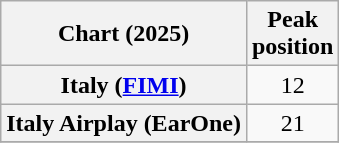<table class="wikitable sortable plainrowheaders" style="text-align:center;">
<tr>
<th scope="col">Chart (2025)</th>
<th scope="col">Peak<br>position</th>
</tr>
<tr>
<th scope="row">Italy (<a href='#'>FIMI</a>)</th>
<td>12</td>
</tr>
<tr>
<th scope="row">Italy Airplay (EarOne)</th>
<td>21</td>
</tr>
<tr>
</tr>
</table>
